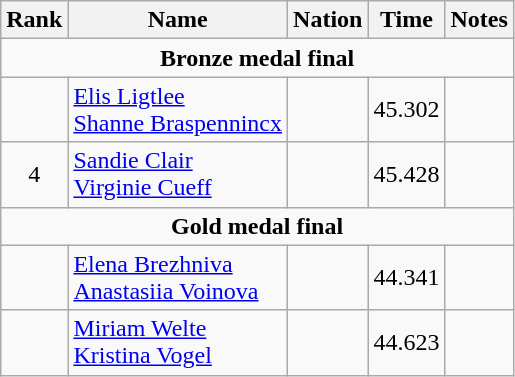<table class="wikitable" style="text-align:center">
<tr>
<th>Rank</th>
<th>Name</th>
<th>Nation</th>
<th>Time</th>
<th>Notes</th>
</tr>
<tr>
<td colspan=5><strong>Bronze medal final</strong></td>
</tr>
<tr>
<td></td>
<td align=left><a href='#'>Elis Ligtlee</a><br><a href='#'>Shanne Braspennincx</a></td>
<td align=left></td>
<td>45.302</td>
<td></td>
</tr>
<tr>
<td>4</td>
<td align=left><a href='#'>Sandie Clair</a><br><a href='#'>Virginie Cueff</a></td>
<td align=left></td>
<td>45.428</td>
<td></td>
</tr>
<tr>
<td colspan=5><strong>Gold medal final</strong></td>
</tr>
<tr>
<td></td>
<td align=left><a href='#'>Elena Brezhniva</a><br><a href='#'>Anastasiia Voinova</a></td>
<td align=left></td>
<td>44.341</td>
<td></td>
</tr>
<tr>
<td></td>
<td align=left><a href='#'>Miriam Welte</a><br><a href='#'>Kristina Vogel</a></td>
<td align=left></td>
<td>44.623</td>
<td></td>
</tr>
</table>
